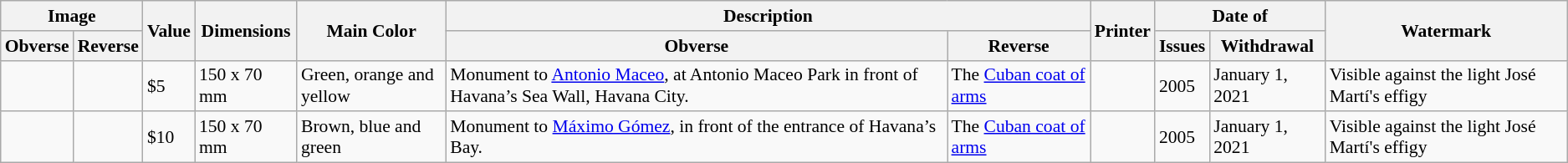<table class="wikitable" style="font-size: 90%">
<tr>
<th colspan=2>Image</th>
<th rowspan=2>Value</th>
<th rowspan=2>Dimensions</th>
<th rowspan=2>Main Color</th>
<th colspan=2>Description</th>
<th rowspan=2>Printer</th>
<th colspan=2>Date of</th>
<th rowspan=2>Watermark</th>
</tr>
<tr>
<th>Obverse</th>
<th>Reverse</th>
<th>Obverse</th>
<th>Reverse</th>
<th>Issues</th>
<th>Withdrawal</th>
</tr>
<tr>
<td></td>
<td></td>
<td>$5</td>
<td>150 x 70 mm</td>
<td>Green, orange and yellow</td>
<td>Monument to <a href='#'>Antonio Maceo</a>, at Antonio Maceo Park in front of Havana’s Sea Wall, Havana City.</td>
<td>The <a href='#'>Cuban coat of arms</a></td>
<td></td>
<td>2005</td>
<td>January 1, 2021</td>
<td>Visible against the light José Martí's effigy</td>
</tr>
<tr>
<td></td>
<td></td>
<td>$10</td>
<td>150 x 70 mm</td>
<td>Brown, blue and green</td>
<td>Monument to <a href='#'>Máximo Gómez</a>, in front of the entrance of Havana’s Bay.</td>
<td>The <a href='#'>Cuban coat of arms</a></td>
<td></td>
<td>2005</td>
<td>January 1, 2021</td>
<td>Visible against the light José Martí's effigy</td>
</tr>
</table>
